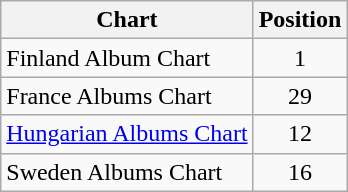<table class="wikitable sortable">
<tr>
<th>Chart</th>
<th>Position</th>
</tr>
<tr>
<td>Finland Album Chart</td>
<td align="center">1</td>
</tr>
<tr>
<td>France Albums Chart</td>
<td align="center">29</td>
</tr>
<tr>
<td><a href='#'>Hungarian Albums Chart</a></td>
<td align="center">12</td>
</tr>
<tr>
<td>Sweden Albums Chart</td>
<td align="center">16</td>
</tr>
</table>
